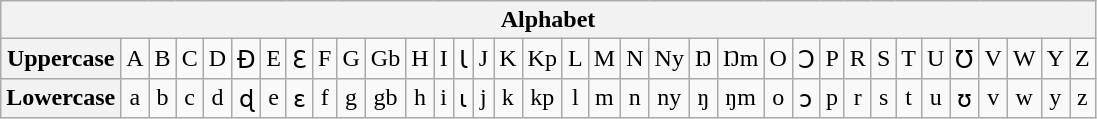<table class="wikitable" style="text-align: center; vertical-align: middle;">
<tr>
<th colspan="35">Alphabet</th>
</tr>
<tr ---->
<th>Uppercase</th>
<td>A</td>
<td>B</td>
<td>C</td>
<td>D</td>
<td>Ɖ</td>
<td>E</td>
<td>Ɛ</td>
<td>F</td>
<td>G</td>
<td>Gb</td>
<td>H</td>
<td>I</td>
<td>Ɩ</td>
<td>J</td>
<td>K</td>
<td>Kp</td>
<td>L</td>
<td>M</td>
<td>N</td>
<td>Ny</td>
<td>Ŋ</td>
<td>Ŋm</td>
<td>O</td>
<td>Ɔ</td>
<td>P</td>
<td>R</td>
<td>S</td>
<td>T</td>
<td>U</td>
<td>Ʊ</td>
<td>V</td>
<td>W</td>
<td>Y</td>
<td>Z</td>
</tr>
<tr ---->
<th>Lowercase</th>
<td>a</td>
<td>b</td>
<td>c</td>
<td>d</td>
<td>ɖ</td>
<td>e</td>
<td>ɛ</td>
<td>f</td>
<td>g</td>
<td>gb</td>
<td>h</td>
<td>i</td>
<td>ɩ</td>
<td>j</td>
<td>k</td>
<td>kp</td>
<td>l</td>
<td>m</td>
<td>n</td>
<td>ny</td>
<td>ŋ</td>
<td>ŋm</td>
<td>o</td>
<td>ɔ</td>
<td>p</td>
<td>r</td>
<td>s</td>
<td>t</td>
<td>u</td>
<td>ʊ</td>
<td>v</td>
<td>w</td>
<td>y</td>
<td>z</td>
</tr>
</table>
